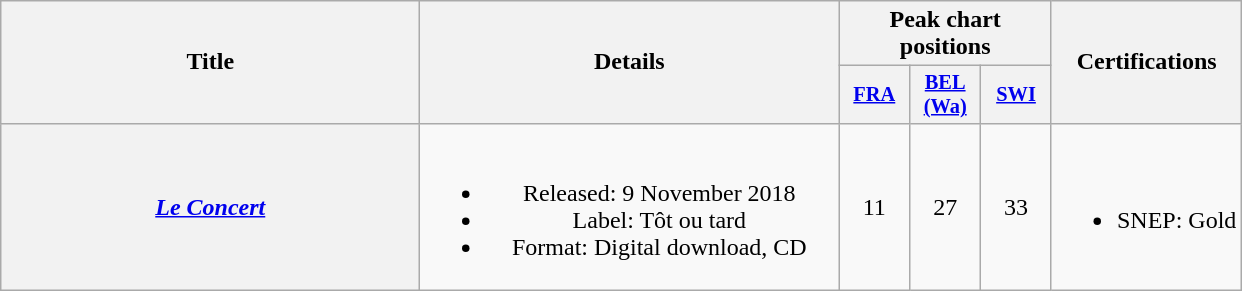<table class="wikitable plainrowheaders" style="text-align:center;">
<tr>
<th scope="col" rowspan="2" style="width:17em;">Title</th>
<th scope="col" rowspan="2" style="width:17em;">Details</th>
<th scope="col" colspan="3">Peak chart positions</th>
<th scope="col" rowspan="2">Certifications</th>
</tr>
<tr>
<th scope="col" style="width:3em;font-size:85%;"><a href='#'>FRA</a><br></th>
<th scope="col" style="width:3em;font-size:85%;"><a href='#'>BEL<br>(Wa)</a><br></th>
<th scope="col" style="width:3em;font-size:85%;"><a href='#'>SWI</a><br></th>
</tr>
<tr>
<th scope="row"><em><a href='#'>Le Concert</a></em></th>
<td><br><ul><li>Released: 9 November 2018</li><li>Label: Tôt ou tard</li><li>Format: Digital download, CD</li></ul></td>
<td>11</td>
<td>27</td>
<td>33</td>
<td><br><ul><li>SNEP: Gold</li></ul></td>
</tr>
</table>
